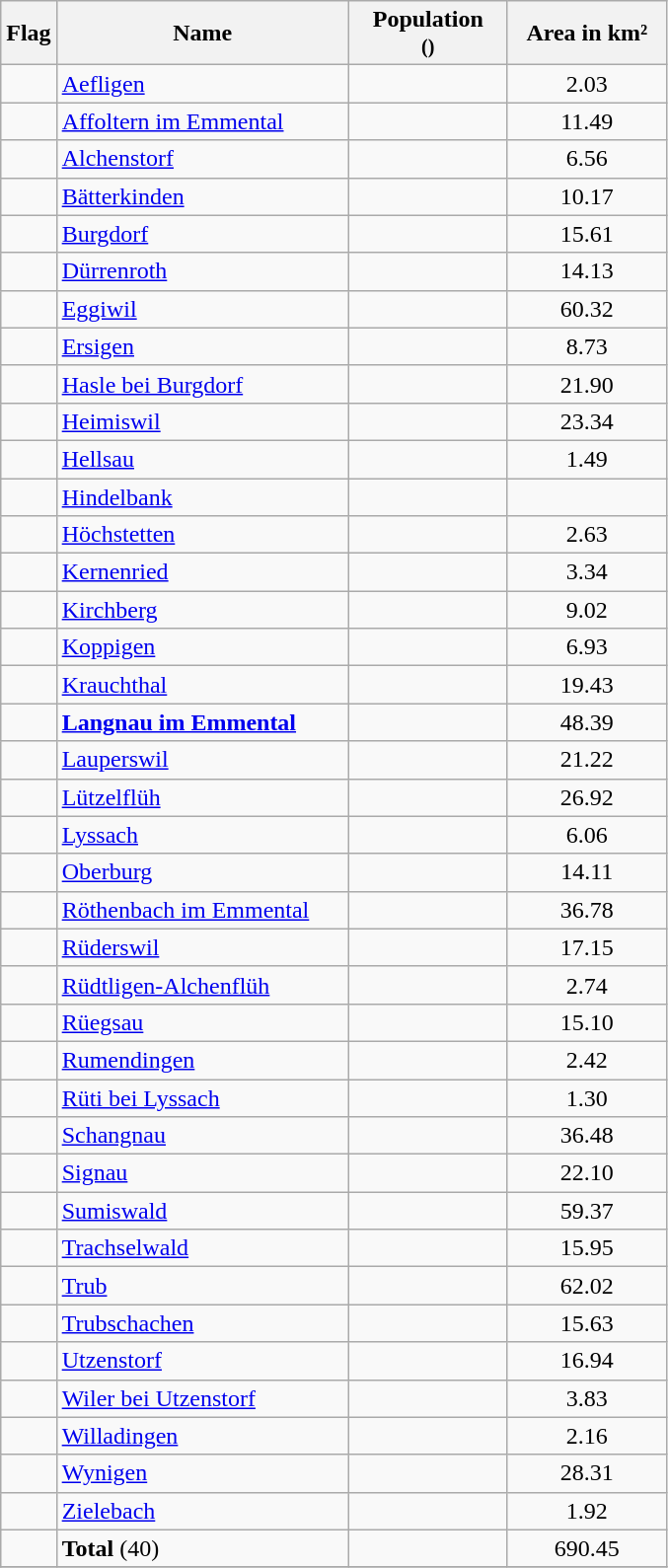<table class="wikitable">
<tr>
<th>Flag</th>
<th width="190">Name</th>
<th width="100">Population<br><small>()</small></th>
<th width="100">Area in km²</th>
</tr>
<tr>
<td align="center"></td>
<td><a href='#'>Aefligen</a></td>
<td align="center"></td>
<td align="center">2.03</td>
</tr>
<tr>
<td align="center"></td>
<td><a href='#'>Affoltern im Emmental</a></td>
<td align="center"></td>
<td align="center">11.49</td>
</tr>
<tr>
<td align="center"></td>
<td><a href='#'>Alchenstorf</a></td>
<td align="center"></td>
<td align="center">6.56</td>
</tr>
<tr>
<td align="center"></td>
<td><a href='#'>Bätterkinden</a></td>
<td align="center"></td>
<td align="center">10.17</td>
</tr>
<tr>
<td align="center"></td>
<td><a href='#'>Burgdorf</a></td>
<td align="center"></td>
<td align="center">15.61</td>
</tr>
<tr>
<td align="center"></td>
<td><a href='#'>Dürrenroth</a></td>
<td align="center"></td>
<td align="center">14.13</td>
</tr>
<tr>
<td align="center"></td>
<td><a href='#'>Eggiwil</a></td>
<td align="center"></td>
<td align="center">60.32</td>
</tr>
<tr>
<td align="center"></td>
<td><a href='#'>Ersigen</a></td>
<td align="center"></td>
<td align="center">8.73</td>
</tr>
<tr>
<td align="center"></td>
<td><a href='#'>Hasle bei Burgdorf</a></td>
<td align="center"></td>
<td align="center">21.90</td>
</tr>
<tr>
<td align="center"></td>
<td><a href='#'>Heimiswil</a></td>
<td align="center"></td>
<td align="center">23.34</td>
</tr>
<tr>
<td align="center"></td>
<td><a href='#'>Hellsau</a></td>
<td align="center"></td>
<td align="center">1.49</td>
</tr>
<tr>
<td align="center"></td>
<td><a href='#'>Hindelbank</a></td>
<td align="center"></td>
<td align="center"></td>
</tr>
<tr>
<td align="center"></td>
<td><a href='#'>Höchstetten</a></td>
<td align="center"></td>
<td align="center">2.63</td>
</tr>
<tr>
<td align="center"></td>
<td><a href='#'>Kernenried</a></td>
<td align="center"></td>
<td align="center">3.34</td>
</tr>
<tr>
<td align="center"></td>
<td><a href='#'>Kirchberg</a></td>
<td align="center"></td>
<td align="center">9.02</td>
</tr>
<tr>
<td align="center"></td>
<td><a href='#'>Koppigen</a></td>
<td align="center"></td>
<td align="center">6.93</td>
</tr>
<tr>
<td align="center"></td>
<td><a href='#'>Krauchthal</a></td>
<td align="center"></td>
<td align="center">19.43</td>
</tr>
<tr>
<td align="center"></td>
<td><strong><a href='#'>Langnau im Emmental</a></strong></td>
<td align="center"></td>
<td align="center">48.39</td>
</tr>
<tr>
<td align="center"></td>
<td><a href='#'>Lauperswil</a></td>
<td align="center"></td>
<td align="center">21.22</td>
</tr>
<tr>
<td align="center"></td>
<td><a href='#'>Lützelflüh</a></td>
<td align="center"></td>
<td align="center">26.92</td>
</tr>
<tr>
<td align="center"></td>
<td><a href='#'>Lyssach</a></td>
<td align="center"></td>
<td align="center">6.06</td>
</tr>
<tr>
<td align="center"></td>
<td><a href='#'>Oberburg</a></td>
<td align="center"></td>
<td align="center">14.11</td>
</tr>
<tr>
<td align="center"></td>
<td><a href='#'>Röthenbach im Emmental</a></td>
<td align="center"></td>
<td align="center">36.78</td>
</tr>
<tr>
<td align="center"></td>
<td><a href='#'>Rüderswil</a></td>
<td align="center"></td>
<td align="center">17.15</td>
</tr>
<tr>
<td align="center"></td>
<td><a href='#'>Rüdtligen-Alchenflüh</a></td>
<td align="center"></td>
<td align="center">2.74</td>
</tr>
<tr>
<td align="center"></td>
<td><a href='#'>Rüegsau</a></td>
<td align="center"></td>
<td align="center">15.10</td>
</tr>
<tr>
<td align="center"></td>
<td><a href='#'>Rumendingen</a></td>
<td align="center"></td>
<td align="center">2.42</td>
</tr>
<tr>
<td align="center"></td>
<td><a href='#'>Rüti bei Lyssach</a></td>
<td align="center"></td>
<td align="center">1.30</td>
</tr>
<tr>
<td align="center"></td>
<td><a href='#'>Schangnau</a></td>
<td align="center"></td>
<td align="center">36.48</td>
</tr>
<tr>
<td align="center"></td>
<td><a href='#'>Signau</a></td>
<td align="center"></td>
<td align="center">22.10</td>
</tr>
<tr>
<td align="center"></td>
<td><a href='#'>Sumiswald</a></td>
<td align="center"></td>
<td align="center">59.37</td>
</tr>
<tr>
<td align="center"></td>
<td><a href='#'>Trachselwald</a></td>
<td align="center"></td>
<td align="center">15.95</td>
</tr>
<tr>
<td align="center"></td>
<td><a href='#'>Trub</a></td>
<td align="center"></td>
<td align="center">62.02</td>
</tr>
<tr>
<td align="center"></td>
<td><a href='#'>Trubschachen</a></td>
<td align="center"></td>
<td align="center">15.63</td>
</tr>
<tr>
<td align="center"></td>
<td><a href='#'>Utzenstorf</a></td>
<td align="center"></td>
<td align="center">16.94</td>
</tr>
<tr>
<td align="center"></td>
<td><a href='#'>Wiler bei Utzenstorf</a></td>
<td align="center"></td>
<td align="center">3.83</td>
</tr>
<tr>
<td align="center"></td>
<td><a href='#'>Willadingen</a></td>
<td align="center"></td>
<td align="center">2.16</td>
</tr>
<tr>
<td align="center"></td>
<td><a href='#'>Wynigen</a></td>
<td align="center"></td>
<td align="center">28.31</td>
</tr>
<tr>
<td align="center"></td>
<td><a href='#'>Zielebach</a></td>
<td align="center"></td>
<td align="center">1.92</td>
</tr>
<tr>
<td></td>
<td><strong>Total</strong> (40)</td>
<td align="center"></td>
<td align="center">690.45</td>
</tr>
<tr>
</tr>
</table>
